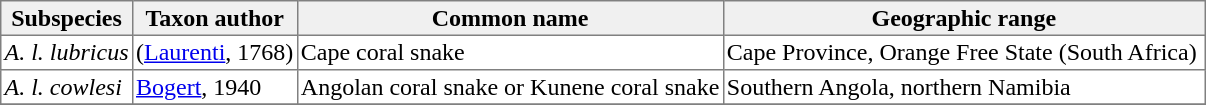<table cellspacing=0 cellpadding=2 border=1 style="border-collapse: collapse;">
<tr>
<th bgcolor="#f0f0f0">Subspecies</th>
<th bgcolor="#f0f0f0">Taxon author</th>
<th bgcolor="#f0f0f0">Common name</th>
<th bgcolor="#f0f0f0">Geographic range</th>
</tr>
<tr>
<td><em>A. l. lubricus</em></td>
<td>(<a href='#'>Laurenti</a>, 1768)</td>
<td>Cape coral snake</td>
<td style="width:40%">Cape Province, Orange Free State (South Africa)</td>
</tr>
<tr>
<td><em>A. l. cowlesi</em></td>
<td><a href='#'>Bogert</a>, 1940</td>
<td>Angolan coral snake or Kunene coral snake</td>
<td>Southern Angola, northern Namibia</td>
</tr>
<tr>
</tr>
</table>
